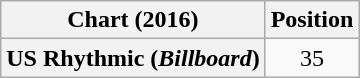<table class="wikitable plainrowheaders" style="text-align:center;">
<tr>
<th scope="col">Chart (2016)</th>
<th scope="col">Position</th>
</tr>
<tr>
<th scope="row">US Rhythmic (<em>Billboard</em>)</th>
<td>35</td>
</tr>
</table>
